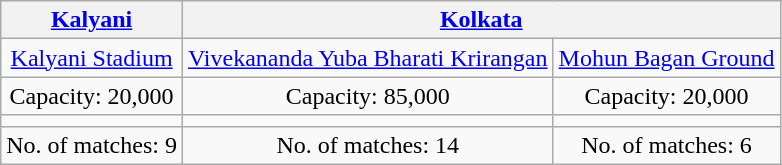<table class="wikitable" style="text-align:center">
<tr>
<th><a href='#'>Kalyani</a></th>
<th colspan="2"><a href='#'>Kolkata</a></th>
</tr>
<tr>
<td><a href='#'>Kalyani Stadium</a></td>
<td><a href='#'>Vivekananda Yuba Bharati Krirangan</a></td>
<td><a href='#'>Mohun Bagan Ground</a></td>
</tr>
<tr>
<td>Capacity: 20,000</td>
<td>Capacity: 85,000</td>
<td>Capacity: 20,000</td>
</tr>
<tr>
<td></td>
<td></td>
<td></td>
</tr>
<tr>
<td>No. of matches: 9</td>
<td>No. of matches: 14</td>
<td>No. of matches: 6</td>
</tr>
</table>
